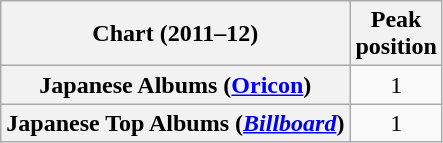<table class="wikitable plainrowheaders">
<tr>
<th>Chart (2011–12)</th>
<th>Peak<br>position</th>
</tr>
<tr>
<th scope="row">Japanese Albums (<a href='#'>Oricon</a>)</th>
<td style="text-align:center;">1</td>
</tr>
<tr>
<th scope="row">Japanese Top Albums (<em><a href='#'>Billboard</a></em>)</th>
<td style="text-align:center;">1</td>
</tr>
</table>
